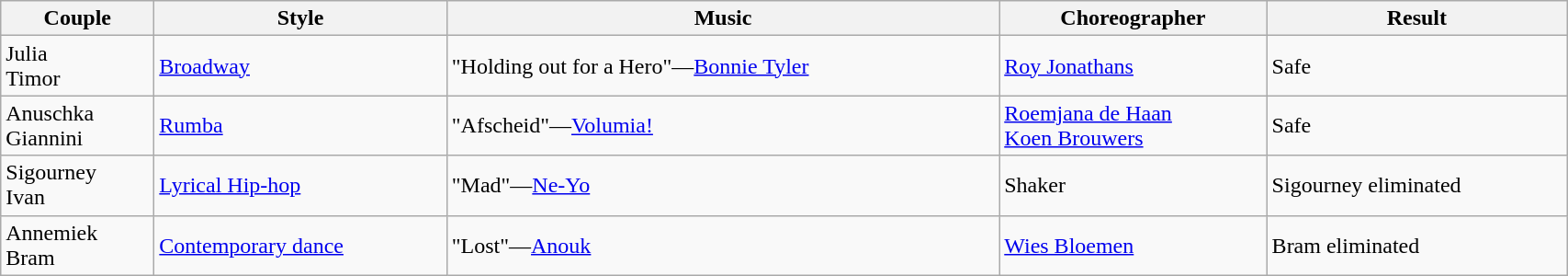<table class="wikitable" width="90%">
<tr>
<th>Couple</th>
<th>Style</th>
<th>Music</th>
<th>Choreographer</th>
<th>Result</th>
</tr>
<tr>
<td>Julia<br>Timor</td>
<td><a href='#'>Broadway</a></td>
<td>"Holding out for a Hero"—<a href='#'>Bonnie Tyler</a></td>
<td><a href='#'>Roy Jonathans</a></td>
<td>Safe</td>
</tr>
<tr>
<td>Anuschka<br>Giannini</td>
<td><a href='#'>Rumba</a></td>
<td>"Afscheid"—<a href='#'>Volumia!</a></td>
<td><a href='#'>Roemjana de Haan</a><br><a href='#'>Koen Brouwers</a></td>
<td>Safe</td>
</tr>
<tr>
<td>Sigourney<br>Ivan</td>
<td><a href='#'>Lyrical Hip-hop</a></td>
<td>"Mad"—<a href='#'>Ne-Yo</a></td>
<td>Shaker</td>
<td>Sigourney eliminated</td>
</tr>
<tr>
<td>Annemiek<br>Bram</td>
<td><a href='#'>Contemporary dance</a></td>
<td>"Lost"—<a href='#'>Anouk</a></td>
<td><a href='#'>Wies Bloemen</a></td>
<td>Bram eliminated</td>
</tr>
</table>
